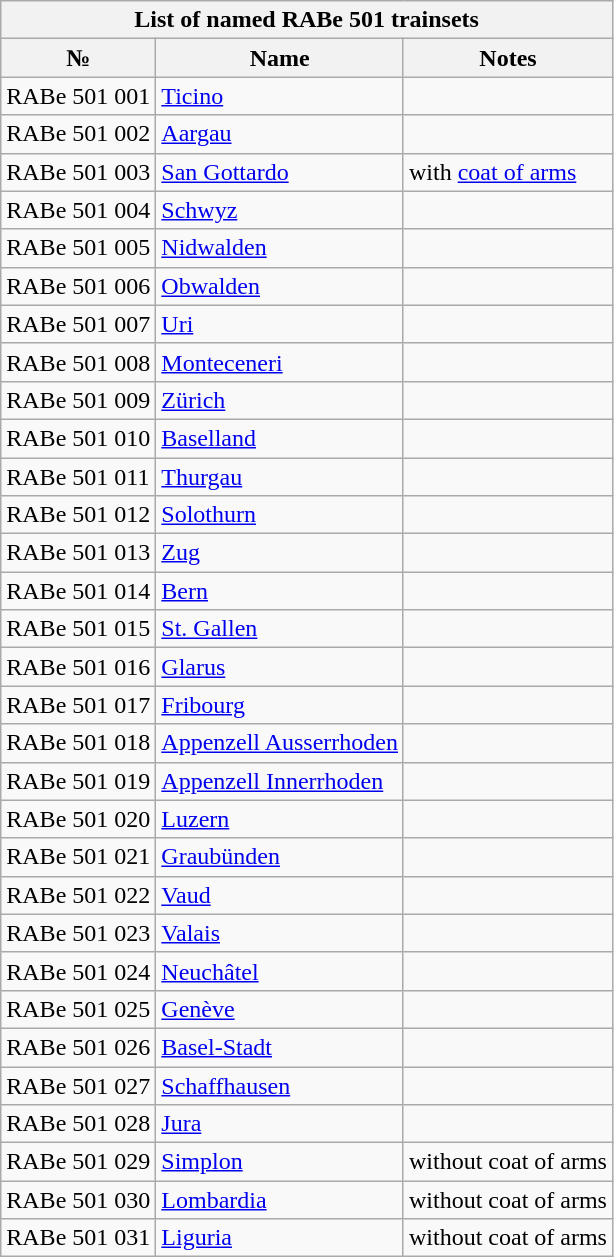<table class="wikitable collapsible collapsed">
<tr>
<th colspan=3>List of named RABe 501 trainsets</th>
</tr>
<tr>
<th>№</th>
<th>Name</th>
<th>Notes</th>
</tr>
<tr>
<td>RABe 501 001</td>
<td> <a href='#'>Ticino</a></td>
<td></td>
</tr>
<tr>
<td>RABe 501 002</td>
<td> <a href='#'>Aargau</a></td>
<td></td>
</tr>
<tr>
<td>RABe 501 003</td>
<td><a href='#'>San Gottardo</a></td>
<td>with <a href='#'>coat of arms</a></td>
</tr>
<tr>
<td>RABe 501 004</td>
<td> <a href='#'>Schwyz</a></td>
<td></td>
</tr>
<tr>
<td>RABe 501 005</td>
<td> <a href='#'>Nidwalden</a></td>
<td></td>
</tr>
<tr>
<td>RABe 501 006</td>
<td> <a href='#'>Obwalden</a></td>
<td></td>
</tr>
<tr>
<td>RABe 501 007</td>
<td> <a href='#'>Uri</a></td>
<td></td>
</tr>
<tr>
<td>RABe 501 008</td>
<td> <a href='#'>Monteceneri</a></td>
<td></td>
</tr>
<tr>
<td>RABe 501 009</td>
<td> <a href='#'>Zürich</a></td>
<td></td>
</tr>
<tr>
<td>RABe 501 010</td>
<td> <a href='#'>Baselland</a></td>
<td></td>
</tr>
<tr>
<td>RABe 501 011</td>
<td> <a href='#'>Thurgau</a></td>
<td></td>
</tr>
<tr>
<td>RABe 501 012</td>
<td> <a href='#'>Solothurn</a></td>
<td></td>
</tr>
<tr>
<td>RABe 501 013</td>
<td> <a href='#'>Zug</a></td>
<td></td>
</tr>
<tr>
<td>RABe 501 014</td>
<td> <a href='#'>Bern</a></td>
<td></td>
</tr>
<tr>
<td>RABe 501 015</td>
<td> <a href='#'>St. Gallen</a></td>
<td></td>
</tr>
<tr>
<td>RABe 501 016</td>
<td> <a href='#'>Glarus</a></td>
<td></td>
</tr>
<tr>
<td>RABe 501 017</td>
<td> <a href='#'>Fribourg</a></td>
<td></td>
</tr>
<tr>
<td>RABe 501 018</td>
<td> <a href='#'>Appenzell Ausserrhoden</a></td>
<td></td>
</tr>
<tr>
<td>RABe 501 019</td>
<td> <a href='#'>Appenzell Innerrhoden</a></td>
<td></td>
</tr>
<tr>
<td>RABe 501 020</td>
<td> <a href='#'>Luzern</a></td>
<td></td>
</tr>
<tr>
<td>RABe 501 021</td>
<td> <a href='#'>Graubünden</a></td>
<td></td>
</tr>
<tr>
<td>RABe 501 022</td>
<td> <a href='#'>Vaud</a></td>
<td></td>
</tr>
<tr>
<td>RABe 501 023</td>
<td> <a href='#'>Valais</a></td>
<td></td>
</tr>
<tr>
<td>RABe 501 024</td>
<td> <a href='#'>Neuchâtel</a></td>
<td></td>
</tr>
<tr>
<td>RABe 501 025</td>
<td> <a href='#'>Genève</a></td>
<td></td>
</tr>
<tr>
<td>RABe 501 026</td>
<td> <a href='#'>Basel-Stadt</a></td>
<td></td>
</tr>
<tr>
<td>RABe 501 027</td>
<td> <a href='#'>Schaffhausen</a></td>
<td></td>
</tr>
<tr>
<td>RABe 501 028</td>
<td> <a href='#'>Jura</a></td>
<td></td>
</tr>
<tr>
<td>RABe 501 029</td>
<td><a href='#'>Simplon</a></td>
<td>without coat of arms</td>
</tr>
<tr>
<td>RABe 501 030</td>
<td><a href='#'>Lombardia</a></td>
<td>without coat of arms</td>
</tr>
<tr>
<td>RABe 501 031</td>
<td><a href='#'>Liguria</a></td>
<td>without coat of arms</td>
</tr>
</table>
